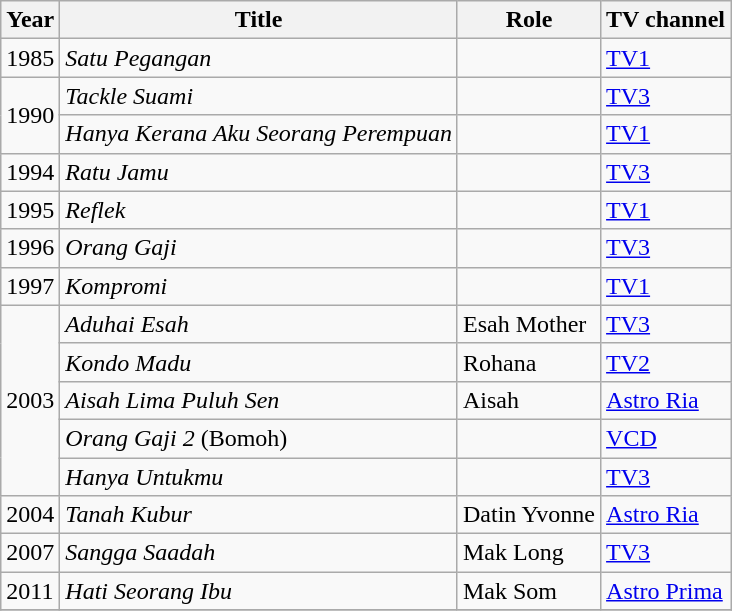<table class="wikitable">
<tr>
<th>Year</th>
<th>Title</th>
<th>Role</th>
<th>TV channel</th>
</tr>
<tr>
<td>1985</td>
<td><em>Satu Pegangan</em></td>
<td></td>
<td><a href='#'>TV1</a></td>
</tr>
<tr>
<td rowspan="2">1990</td>
<td><em>Tackle Suami</em></td>
<td></td>
<td><a href='#'>TV3</a></td>
</tr>
<tr>
<td><em>Hanya Kerana Aku Seorang Perempuan</em></td>
<td></td>
<td><a href='#'>TV1</a></td>
</tr>
<tr>
<td>1994</td>
<td><em>Ratu Jamu</em></td>
<td></td>
<td><a href='#'>TV3</a></td>
</tr>
<tr>
<td>1995</td>
<td><em>Reflek</em></td>
<td></td>
<td><a href='#'>TV1</a></td>
</tr>
<tr>
<td>1996</td>
<td><em>Orang Gaji</em></td>
<td></td>
<td><a href='#'>TV3</a></td>
</tr>
<tr>
<td>1997</td>
<td><em>Kompromi</em></td>
<td></td>
<td><a href='#'>TV1</a></td>
</tr>
<tr>
<td rowspan="5">2003</td>
<td><em>Aduhai Esah</em></td>
<td>Esah Mother</td>
<td><a href='#'>TV3</a></td>
</tr>
<tr>
<td><em>Kondo Madu</em></td>
<td>Rohana</td>
<td><a href='#'>TV2</a></td>
</tr>
<tr>
<td><em>Aisah Lima Puluh Sen</em></td>
<td>Aisah</td>
<td><a href='#'>Astro Ria</a></td>
</tr>
<tr>
<td><em>Orang Gaji 2</em> (Bomoh)</td>
<td></td>
<td><a href='#'>VCD</a></td>
</tr>
<tr>
<td><em>Hanya Untukmu</em></td>
<td></td>
<td><a href='#'>TV3</a></td>
</tr>
<tr>
<td>2004</td>
<td><em>Tanah Kubur</em></td>
<td>Datin Yvonne</td>
<td><a href='#'>Astro Ria</a></td>
</tr>
<tr>
<td>2007</td>
<td><em>Sangga Saadah</em></td>
<td>Mak Long</td>
<td><a href='#'>TV3</a></td>
</tr>
<tr>
<td>2011</td>
<td><em>Hati Seorang Ibu</em></td>
<td>Mak Som</td>
<td><a href='#'>Astro Prima</a></td>
</tr>
<tr>
</tr>
</table>
